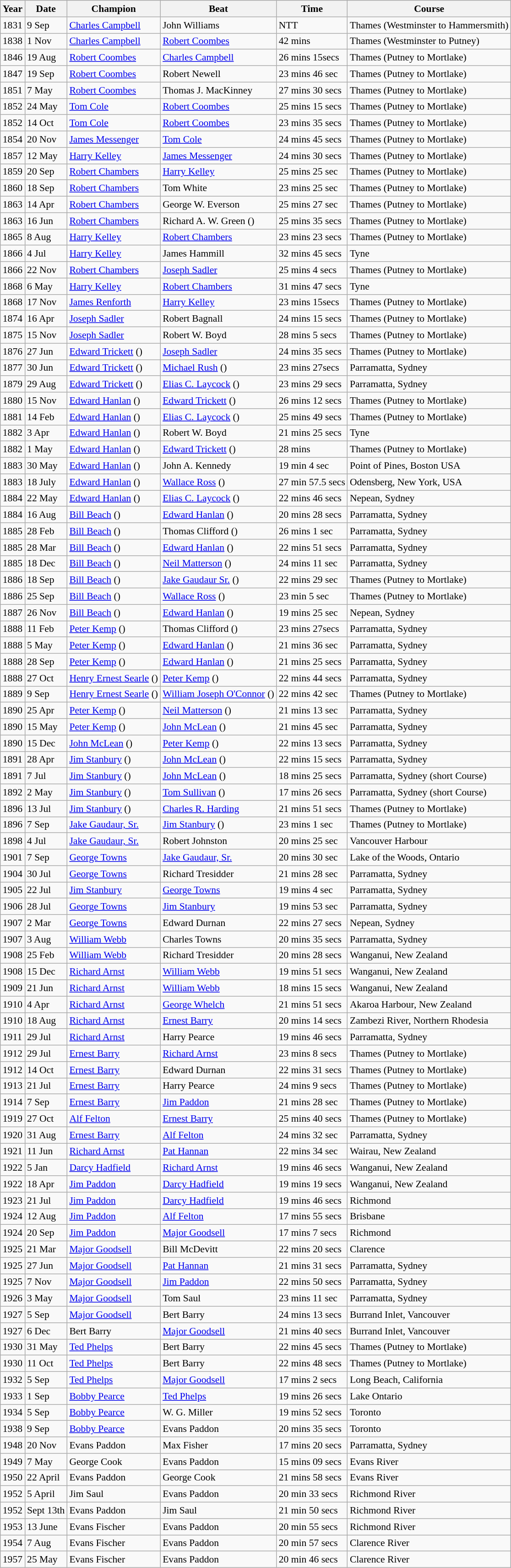<table class="wikitable sortable" style="font-size: 90%;">
<tr style="background:#efefef;">
<th>Year</th>
<th>Date</th>
<th>Champion</th>
<th>Beat</th>
<th>Time</th>
<th>Course</th>
</tr>
<tr>
<td>1831</td>
<td>9 Sep</td>
<td> <a href='#'>Charles Campbell</a></td>
<td> John Williams</td>
<td>NTT</td>
<td>Thames (Westminster to Hammersmith)</td>
</tr>
<tr>
<td>1838</td>
<td>1 Nov</td>
<td> <a href='#'>Charles Campbell</a></td>
<td> <a href='#'>Robert Coombes</a></td>
<td>42 mins</td>
<td>Thames (Westminster to Putney)</td>
</tr>
<tr>
<td>1846</td>
<td>19 Aug</td>
<td> <a href='#'>Robert Coombes</a></td>
<td> <a href='#'>Charles Campbell</a></td>
<td>26 mins 15secs</td>
<td>Thames (Putney to Mortlake)</td>
</tr>
<tr>
<td>1847</td>
<td>19 Sep</td>
<td> <a href='#'>Robert Coombes</a></td>
<td> Robert Newell</td>
<td>23 mins 46 sec</td>
<td>Thames (Putney to Mortlake)</td>
</tr>
<tr>
<td>1851</td>
<td>7 May</td>
<td> <a href='#'>Robert Coombes</a></td>
<td> Thomas J. MacKinney</td>
<td>27 mins 30 secs</td>
<td>Thames (Putney to Mortlake)</td>
</tr>
<tr>
<td>1852</td>
<td>24 May</td>
<td> <a href='#'>Tom Cole</a></td>
<td> <a href='#'>Robert Coombes</a></td>
<td>25 mins 15 secs</td>
<td>Thames (Putney to Mortlake)</td>
</tr>
<tr>
<td>1852</td>
<td>14 Oct</td>
<td> <a href='#'>Tom Cole</a></td>
<td> <a href='#'>Robert Coombes</a></td>
<td>23 mins 35 secs</td>
<td>Thames (Putney to Mortlake)</td>
</tr>
<tr>
<td>1854</td>
<td>20 Nov</td>
<td> <a href='#'>James Messenger</a></td>
<td> <a href='#'>Tom Cole</a></td>
<td>24 mins 45 secs</td>
<td>Thames (Putney to Mortlake)</td>
</tr>
<tr>
<td>1857</td>
<td>12 May</td>
<td> <a href='#'>Harry Kelley</a></td>
<td> <a href='#'>James Messenger</a></td>
<td>24 mins 30 secs</td>
<td>Thames (Putney to Mortlake)</td>
</tr>
<tr>
<td>1859</td>
<td>20 Sep</td>
<td> <a href='#'>Robert Chambers</a></td>
<td> <a href='#'>Harry Kelley</a></td>
<td>25 mins 25 sec</td>
<td>Thames (Putney to Mortlake)</td>
</tr>
<tr>
<td>1860</td>
<td>18 Sep</td>
<td> <a href='#'>Robert Chambers</a></td>
<td> Tom White</td>
<td>23 mins 25 sec</td>
<td>Thames (Putney to Mortlake)</td>
</tr>
<tr>
<td>1863</td>
<td>14 Apr</td>
<td> <a href='#'>Robert Chambers</a></td>
<td> George W. Everson</td>
<td>25 mins 27 sec</td>
<td>Thames (Putney to Mortlake)</td>
</tr>
<tr>
<td>1863</td>
<td>16 Jun</td>
<td> <a href='#'>Robert Chambers</a></td>
<td> Richard A. W. Green ()</td>
<td>25 mins 35 secs</td>
<td>Thames (Putney to Mortlake)</td>
</tr>
<tr>
<td>1865</td>
<td>8 Aug</td>
<td> <a href='#'>Harry Kelley</a></td>
<td> <a href='#'>Robert Chambers</a></td>
<td>23 mins 23 secs</td>
<td>Thames (Putney to Mortlake)</td>
</tr>
<tr>
<td>1866</td>
<td>4 Jul</td>
<td> <a href='#'>Harry Kelley</a></td>
<td> James Hammill</td>
<td>32 mins 45 secs</td>
<td>Tyne</td>
</tr>
<tr>
<td>1866</td>
<td>22 Nov</td>
<td> <a href='#'>Robert Chambers</a></td>
<td> <a href='#'>Joseph Sadler</a></td>
<td>25 mins 4 secs</td>
<td>Thames (Putney to Mortlake)</td>
</tr>
<tr>
<td>1868</td>
<td>6 May</td>
<td> <a href='#'>Harry Kelley</a></td>
<td> <a href='#'>Robert Chambers</a></td>
<td>31 mins 47 secs</td>
<td>Tyne</td>
</tr>
<tr>
<td>1868</td>
<td>17 Nov</td>
<td> <a href='#'>James Renforth</a></td>
<td> <a href='#'>Harry Kelley</a></td>
<td>23 mins 15secs</td>
<td>Thames (Putney to Mortlake)</td>
</tr>
<tr>
<td>1874</td>
<td>16 Apr</td>
<td> <a href='#'>Joseph Sadler</a></td>
<td> Robert Bagnall</td>
<td>24 mins 15 secs</td>
<td>Thames (Putney to Mortlake)</td>
</tr>
<tr>
<td>1875</td>
<td>15 Nov</td>
<td> <a href='#'>Joseph Sadler</a></td>
<td> Robert W. Boyd</td>
<td>28 mins 5 secs</td>
<td>Thames (Putney to Mortlake)</td>
</tr>
<tr>
<td>1876</td>
<td>27 Jun</td>
<td> <a href='#'>Edward Trickett</a> ()</td>
<td> <a href='#'>Joseph Sadler</a></td>
<td>24 mins 35 secs</td>
<td>Thames (Putney to Mortlake)</td>
</tr>
<tr>
<td>1877</td>
<td>30 Jun</td>
<td> <a href='#'>Edward Trickett</a> ()</td>
<td> <a href='#'>Michael Rush</a> ()</td>
<td>23 mins 27secs</td>
<td>Parramatta, Sydney</td>
</tr>
<tr>
<td>1879</td>
<td>29 Aug</td>
<td> <a href='#'>Edward Trickett</a> ()</td>
<td> <a href='#'>Elias C. Laycock</a> ()</td>
<td>23 mins 29 secs</td>
<td>Parramatta, Sydney</td>
</tr>
<tr>
<td>1880</td>
<td>15 Nov</td>
<td> <a href='#'>Edward Hanlan</a> ()</td>
<td> <a href='#'>Edward Trickett</a> ()</td>
<td>26 mins 12 secs</td>
<td>Thames (Putney to Mortlake)</td>
</tr>
<tr>
<td>1881</td>
<td>14 Feb</td>
<td> <a href='#'>Edward Hanlan</a> ()</td>
<td> <a href='#'>Elias C. Laycock</a> ()</td>
<td>25 mins 49 secs</td>
<td>Thames (Putney to Mortlake)</td>
</tr>
<tr>
<td>1882</td>
<td>3 Apr</td>
<td> <a href='#'>Edward Hanlan</a> ()</td>
<td> Robert W. Boyd</td>
<td>21 mins 25 secs</td>
<td>Tyne</td>
</tr>
<tr>
<td>1882</td>
<td>1 May</td>
<td> <a href='#'>Edward Hanlan</a> ()</td>
<td> <a href='#'>Edward Trickett</a> ()</td>
<td>28 mins</td>
<td>Thames (Putney to Mortlake)</td>
</tr>
<tr>
<td>1883</td>
<td>30 May</td>
<td> <a href='#'>Edward Hanlan</a> ()</td>
<td> John A. Kennedy</td>
<td>19 min 4 sec</td>
<td>Point of Pines, Boston USA</td>
</tr>
<tr>
<td>1883</td>
<td>18 July</td>
<td> <a href='#'>Edward Hanlan</a> ()</td>
<td> <a href='#'>Wallace Ross</a> ()</td>
<td>27 min 57.5 secs</td>
<td>Odensberg, New York, USA</td>
</tr>
<tr>
<td>1884</td>
<td>22 May</td>
<td> <a href='#'>Edward Hanlan</a> ()</td>
<td> <a href='#'>Elias C. Laycock</a> ()</td>
<td>22 mins 46 secs</td>
<td>Nepean, Sydney</td>
</tr>
<tr>
<td>1884</td>
<td>16 Aug</td>
<td> <a href='#'>Bill Beach</a> ()</td>
<td> <a href='#'>Edward Hanlan</a> ()</td>
<td>20 mins 28 secs</td>
<td>Parramatta, Sydney</td>
</tr>
<tr>
<td>1885</td>
<td>28 Feb</td>
<td> <a href='#'>Bill Beach</a> ()</td>
<td> Thomas Clifford ()</td>
<td>26 mins	1 sec</td>
<td>Parramatta, Sydney</td>
</tr>
<tr>
<td>1885</td>
<td>28 Mar</td>
<td> <a href='#'>Bill Beach</a> ()</td>
<td> <a href='#'>Edward Hanlan</a> ()</td>
<td>22 mins 51 secs</td>
<td>Parramatta, Sydney</td>
</tr>
<tr>
<td>1885</td>
<td>18 Dec</td>
<td> <a href='#'>Bill Beach</a> ()</td>
<td> <a href='#'>Neil Matterson</a> ()</td>
<td>24 mins 11 sec</td>
<td>Parramatta, Sydney</td>
</tr>
<tr>
<td>1886</td>
<td>18 Sep</td>
<td> <a href='#'>Bill Beach</a> ()</td>
<td> <a href='#'>Jake Gaudaur Sr.</a> ()</td>
<td>22 mins 29 sec</td>
<td>Thames (Putney to Mortlake)</td>
</tr>
<tr>
<td>1886</td>
<td>25 Sep</td>
<td> <a href='#'>Bill Beach</a> ()</td>
<td> <a href='#'>Wallace Ross</a> ()</td>
<td>23 min 5 sec</td>
<td>Thames (Putney to Mortlake)</td>
</tr>
<tr>
<td>1887</td>
<td>26 Nov</td>
<td> <a href='#'>Bill Beach</a> ()</td>
<td> <a href='#'>Edward Hanlan</a>  ()</td>
<td>19 mins 25 sec</td>
<td>Nepean, Sydney</td>
</tr>
<tr>
<td>1888</td>
<td>11 Feb</td>
<td> <a href='#'>Peter Kemp</a> ()</td>
<td> Thomas Clifford ()</td>
<td>23 mins 27secs</td>
<td>Parramatta, Sydney</td>
</tr>
<tr>
<td>1888</td>
<td>5 May</td>
<td> <a href='#'>Peter Kemp</a> ()</td>
<td> <a href='#'>Edward Hanlan</a> ()</td>
<td>21 mins 36 sec</td>
<td>Parramatta, Sydney</td>
</tr>
<tr>
<td>1888</td>
<td>28 Sep</td>
<td> <a href='#'>Peter Kemp</a> ()</td>
<td> <a href='#'>Edward Hanlan</a> ()</td>
<td>21 mins 25 secs</td>
<td>Parramatta, Sydney</td>
</tr>
<tr>
<td>1888</td>
<td>27 Oct</td>
<td> <a href='#'>Henry Ernest Searle</a> ()</td>
<td> <a href='#'>Peter Kemp</a> ()</td>
<td>22 mins 44 secs</td>
<td>Parramatta, Sydney</td>
</tr>
<tr>
<td>1889</td>
<td>9 Sep</td>
<td> <a href='#'>Henry Ernest Searle</a> ()</td>
<td> <a href='#'>William Joseph O'Connor</a> ()</td>
<td>22 mins 42 sec</td>
<td>Thames (Putney to Mortlake)</td>
</tr>
<tr>
<td>1890</td>
<td>25 Apr</td>
<td> <a href='#'>Peter Kemp</a> ()</td>
<td> <a href='#'>Neil Matterson</a> ()</td>
<td>21 mins 13 sec</td>
<td>Parramatta, Sydney</td>
</tr>
<tr>
<td>1890</td>
<td>15 May</td>
<td> <a href='#'>Peter Kemp</a> ()</td>
<td> <a href='#'>John McLean</a> ()</td>
<td>21 mins 45 sec</td>
<td>Parramatta, Sydney</td>
</tr>
<tr>
<td>1890</td>
<td>15 Dec</td>
<td> <a href='#'>John McLean</a> ()</td>
<td> <a href='#'>Peter Kemp</a> ()</td>
<td>22 mins 13 secs</td>
<td>Parramatta, Sydney</td>
</tr>
<tr>
<td>1891</td>
<td>28 Apr</td>
<td> <a href='#'>Jim Stanbury</a> ()</td>
<td> <a href='#'>John McLean</a> ()</td>
<td>22 mins 15 secs</td>
<td>Parramatta, Sydney</td>
</tr>
<tr>
<td>1891</td>
<td>7 Jul</td>
<td> <a href='#'>Jim Stanbury</a> ()</td>
<td> <a href='#'>John McLean</a> ()</td>
<td>18 mins 25 secs</td>
<td>Parramatta, Sydney (short Course)</td>
</tr>
<tr>
<td>1892</td>
<td>2 May</td>
<td> <a href='#'>Jim Stanbury</a> ()</td>
<td> <a href='#'>Tom Sullivan</a> ()</td>
<td>17 mins 26 secs</td>
<td>Parramatta, Sydney (short Course)</td>
</tr>
<tr>
<td>1896</td>
<td>13 Jul</td>
<td> <a href='#'>Jim Stanbury</a> ()</td>
<td> <a href='#'>Charles R. Harding</a></td>
<td>21 mins 51 secs</td>
<td>Thames (Putney to Mortlake)</td>
</tr>
<tr>
<td>1896</td>
<td>7 Sep</td>
<td> <a href='#'>Jake Gaudaur, Sr.</a></td>
<td> <a href='#'>Jim Stanbury</a> ()</td>
<td>23 mins 1 sec</td>
<td>Thames (Putney to Mortlake)</td>
</tr>
<tr>
<td>1898</td>
<td>4 Jul</td>
<td> <a href='#'>Jake Gaudaur, Sr.</a></td>
<td> Robert Johnston</td>
<td>20 mins 25 sec</td>
<td>Vancouver Harbour</td>
</tr>
<tr>
<td>1901</td>
<td>7 Sep</td>
<td> <a href='#'>George Towns</a></td>
<td> <a href='#'>Jake Gaudaur, Sr.</a></td>
<td>20 mins 30 sec</td>
<td>Lake of the Woods, Ontario</td>
</tr>
<tr>
<td>1904</td>
<td>30 Jul</td>
<td> <a href='#'>George Towns</a></td>
<td> Richard Tresidder</td>
<td>21 mins 28 sec</td>
<td>Parramatta, Sydney</td>
</tr>
<tr>
<td>1905</td>
<td>22 Jul</td>
<td> <a href='#'>Jim Stanbury</a></td>
<td> <a href='#'>George Towns</a></td>
<td>19 mins 4 sec</td>
<td>Parramatta, Sydney</td>
</tr>
<tr>
<td>1906</td>
<td>28 Jul</td>
<td> <a href='#'>George Towns</a></td>
<td> <a href='#'>Jim Stanbury</a></td>
<td>19 mins 53 sec</td>
<td>Parramatta, Sydney</td>
</tr>
<tr>
<td>1907</td>
<td>2 Mar</td>
<td> <a href='#'>George Towns</a></td>
<td> Edward Durnan</td>
<td>22 mins 27 secs</td>
<td>Nepean, Sydney</td>
</tr>
<tr>
<td>1907</td>
<td>3 Aug</td>
<td> <a href='#'>William Webb</a></td>
<td> Charles Towns</td>
<td>20 mins 35 secs</td>
<td>Parramatta, Sydney</td>
</tr>
<tr>
<td>1908</td>
<td>25 Feb</td>
<td> <a href='#'>William Webb</a></td>
<td> Richard Tresidder</td>
<td>20 mins 28 secs</td>
<td>Wanganui, New Zealand</td>
</tr>
<tr>
<td>1908</td>
<td>15 Dec</td>
<td> <a href='#'>Richard Arnst</a></td>
<td> <a href='#'>William Webb</a></td>
<td>19 mins 51 secs</td>
<td>Wanganui, New Zealand</td>
</tr>
<tr>
<td>1909</td>
<td>21 Jun</td>
<td> <a href='#'>Richard Arnst</a></td>
<td> <a href='#'>William Webb</a></td>
<td>18 mins 15 secs</td>
<td>Wanganui, New Zealand</td>
</tr>
<tr>
<td>1910</td>
<td>4 Apr</td>
<td> <a href='#'>Richard Arnst</a></td>
<td> <a href='#'>George Whelch</a></td>
<td>21 mins 51 secs</td>
<td>Akaroa Harbour, New Zealand</td>
</tr>
<tr>
<td>1910</td>
<td>18 Aug</td>
<td> <a href='#'>Richard Arnst</a></td>
<td> <a href='#'>Ernest Barry</a></td>
<td>20 mins 14 secs</td>
<td>Zambezi River, Northern Rhodesia</td>
</tr>
<tr>
<td>1911</td>
<td>29 Jul</td>
<td> <a href='#'>Richard Arnst</a></td>
<td> Harry Pearce</td>
<td>19 mins 46 secs</td>
<td>Parramatta, Sydney</td>
</tr>
<tr>
<td>1912</td>
<td>29 Jul</td>
<td> <a href='#'>Ernest Barry</a></td>
<td> <a href='#'>Richard Arnst</a></td>
<td>23 mins 8 secs</td>
<td>Thames (Putney to Mortlake)</td>
</tr>
<tr>
<td>1912</td>
<td>14 Oct</td>
<td> <a href='#'>Ernest Barry</a></td>
<td> Edward Durnan</td>
<td>22 mins 31 secs</td>
<td>Thames (Putney to Mortlake)</td>
</tr>
<tr>
<td>1913</td>
<td>21 Jul</td>
<td> <a href='#'>Ernest Barry</a></td>
<td> Harry Pearce</td>
<td>24 mins 9 secs</td>
<td>Thames (Putney to Mortlake)</td>
</tr>
<tr>
<td>1914</td>
<td>7 Sep</td>
<td> <a href='#'>Ernest Barry</a></td>
<td> <a href='#'>Jim Paddon</a></td>
<td>21 mins 28 sec</td>
<td>Thames (Putney to Mortlake)</td>
</tr>
<tr>
<td>1919</td>
<td>27 Oct</td>
<td> <a href='#'>Alf Felton</a></td>
<td> <a href='#'>Ernest Barry</a></td>
<td>25 mins 40 secs</td>
<td>Thames (Putney to Mortlake)</td>
</tr>
<tr>
<td>1920</td>
<td>31 Aug</td>
<td> <a href='#'>Ernest Barry</a></td>
<td> <a href='#'>Alf Felton</a></td>
<td>24 mins 32 sec</td>
<td>Parramatta, Sydney</td>
</tr>
<tr>
<td>1921</td>
<td>11 Jun</td>
<td> <a href='#'>Richard Arnst</a></td>
<td> <a href='#'>Pat Hannan</a></td>
<td>22 mins 34 sec</td>
<td>Wairau, New Zealand</td>
</tr>
<tr>
<td>1922</td>
<td>5 Jan</td>
<td> <a href='#'>Darcy Hadfield</a></td>
<td> <a href='#'>Richard Arnst</a></td>
<td>19 mins 46 secs</td>
<td>Wanganui, New Zealand</td>
</tr>
<tr>
<td>1922</td>
<td>18 Apr</td>
<td> <a href='#'>Jim Paddon</a></td>
<td> <a href='#'>Darcy Hadfield</a></td>
<td>19 mins 19 secs</td>
<td>Wanganui, New Zealand</td>
</tr>
<tr>
<td>1923</td>
<td>21 Jul</td>
<td> <a href='#'>Jim Paddon</a></td>
<td> <a href='#'>Darcy Hadfield</a></td>
<td>19 mins 46 secs</td>
<td>Richmond</td>
</tr>
<tr>
<td>1924</td>
<td>12 Aug</td>
<td> <a href='#'>Jim Paddon</a></td>
<td> <a href='#'>Alf Felton</a></td>
<td>17 mins 55 secs</td>
<td>Brisbane</td>
</tr>
<tr>
<td>1924</td>
<td>20 Sep</td>
<td> <a href='#'>Jim Paddon</a></td>
<td> <a href='#'>Major Goodsell</a></td>
<td>17 mins 7 secs</td>
<td>Richmond</td>
</tr>
<tr>
<td>1925</td>
<td>21 Mar</td>
<td> <a href='#'>Major Goodsell</a></td>
<td> Bill McDevitt</td>
<td>22 mins 20 secs</td>
<td>Clarence</td>
</tr>
<tr>
<td>1925</td>
<td>27 Jun</td>
<td> <a href='#'>Major Goodsell</a></td>
<td> <a href='#'>Pat Hannan</a></td>
<td>21 mins 31 secs</td>
<td>Parramatta, Sydney</td>
</tr>
<tr>
<td>1925</td>
<td>7 Nov</td>
<td> <a href='#'>Major Goodsell</a></td>
<td> <a href='#'>Jim Paddon</a></td>
<td>22 mins 50 secs</td>
<td>Parramatta, Sydney</td>
</tr>
<tr>
<td>1926</td>
<td>3 May</td>
<td> <a href='#'>Major Goodsell</a></td>
<td> Tom Saul</td>
<td>23 mins 11 sec</td>
<td>Parramatta, Sydney</td>
</tr>
<tr>
<td>1927</td>
<td>5 Sep</td>
<td> <a href='#'>Major Goodsell</a></td>
<td> Bert Barry</td>
<td>24 mins 13 secs</td>
<td>Burrand Inlet, Vancouver</td>
</tr>
<tr>
<td>1927</td>
<td>6 Dec</td>
<td> Bert Barry</td>
<td> <a href='#'>Major Goodsell</a></td>
<td>21 mins 40 secs</td>
<td>Burrand Inlet, Vancouver</td>
</tr>
<tr>
<td>1930</td>
<td>31 May</td>
<td> <a href='#'>Ted Phelps</a></td>
<td> Bert Barry</td>
<td>22 mins 45 secs</td>
<td>Thames (Putney to Mortlake)</td>
</tr>
<tr>
<td>1930</td>
<td>11 Oct</td>
<td> <a href='#'>Ted Phelps</a></td>
<td> Bert Barry</td>
<td>22 mins 48 secs</td>
<td>Thames (Putney to Mortlake)</td>
</tr>
<tr>
<td>1932</td>
<td>5 Sep</td>
<td> <a href='#'>Ted Phelps</a></td>
<td> <a href='#'>Major Goodsell</a></td>
<td>17 mins 2 secs</td>
<td>Long Beach, California</td>
</tr>
<tr>
<td>1933</td>
<td>1 Sep</td>
<td> <a href='#'>Bobby Pearce</a></td>
<td> <a href='#'>Ted Phelps</a></td>
<td>19 mins 26 secs</td>
<td>Lake Ontario</td>
</tr>
<tr>
<td>1934</td>
<td>5 Sep</td>
<td> <a href='#'>Bobby Pearce</a></td>
<td> W. G. Miller</td>
<td>19 mins 52 secs</td>
<td>Toronto</td>
</tr>
<tr>
<td>1938</td>
<td>9 Sep</td>
<td> <a href='#'>Bobby Pearce</a></td>
<td> Evans Paddon</td>
<td>20 mins 35 secs</td>
<td>Toronto</td>
</tr>
<tr>
<td>1948</td>
<td>20 Nov</td>
<td> Evans Paddon</td>
<td> Max Fisher</td>
<td>17  mins 20 secs</td>
<td>Parramatta, Sydney</td>
</tr>
<tr>
<td>1949</td>
<td>7 May</td>
<td> George Cook</td>
<td> Evans Paddon</td>
<td>15 mins 09 secs</td>
<td>Evans River</td>
</tr>
<tr>
<td>1950</td>
<td>22 April</td>
<td> Evans Paddon</td>
<td> George Cook</td>
<td>21 mins 58 secs</td>
<td>Evans River</td>
</tr>
<tr>
<td>1952</td>
<td>5 April</td>
<td> Jim Saul</td>
<td>Evans Paddon</td>
<td>20 min 33 secs</td>
<td>Richmond River</td>
</tr>
<tr>
<td>1952</td>
<td>Sept 13th</td>
<td> Evans Paddon</td>
<td> Jim Saul</td>
<td>21 min 50 secs</td>
<td>Richmond River</td>
</tr>
<tr>
<td>1953</td>
<td>13 June</td>
<td> Evans Fischer</td>
<td> Evans Paddon</td>
<td>20 min 55 secs</td>
<td>Richmond River</td>
</tr>
<tr>
<td>1954</td>
<td>7 Aug</td>
<td> Evans Fischer</td>
<td> Evans Paddon</td>
<td>20 min 57 secs</td>
<td>Clarence River</td>
</tr>
<tr>
<td>1957</td>
<td>25 May</td>
<td> Evans Fischer</td>
<td> Evans Paddon</td>
<td>20 min 46 secs</td>
<td>Clarence River</td>
</tr>
</table>
